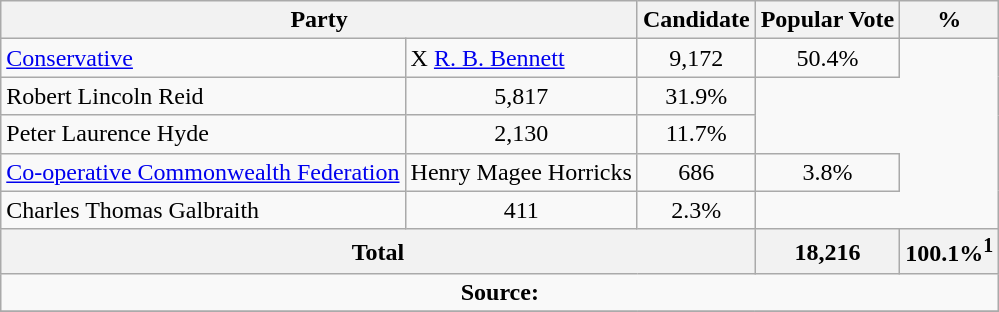<table class="wikitable">
<tr>
<th colspan="2">Party</th>
<th>Candidate</th>
<th>Popular Vote</th>
<th>%</th>
</tr>
<tr>
<td><a href='#'>Conservative</a></td>
<td> X <a href='#'>R. B. Bennett</a></td>
<td align=center>9,172</td>
<td align=center>50.4%</td>
</tr>
<tr>
<td>Robert Lincoln Reid</td>
<td align=center>5,817</td>
<td align=center>31.9%</td>
</tr>
<tr>
<td>Peter Laurence Hyde</td>
<td align=center>2,130</td>
<td align=center>11.7%</td>
</tr>
<tr>
<td><a href='#'>Co-operative Commonwealth Federation</a></td>
<td>Henry Magee Horricks</td>
<td align=center>686</td>
<td align=center>3.8%</td>
</tr>
<tr>
<td>Charles Thomas Galbraith</td>
<td align=center>411</td>
<td align=center>2.3%</td>
</tr>
<tr>
<th colspan=3>Total</th>
<th>18,216</th>
<th>100.1%<sup>1</sup></th>
</tr>
<tr>
<td align="center" colspan=5><strong>Source:</strong> </td>
</tr>
<tr>
</tr>
</table>
